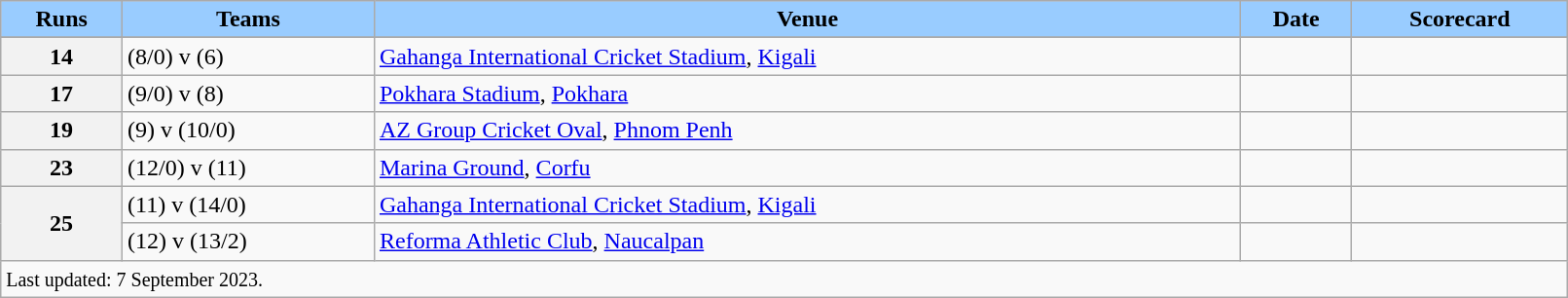<table style="width:85%;" class="wikitable" border="0" cellpadding="2" cellspacing="2">
<tr bgcolor=#99ccff>
<th style="background-color:#99ccff;" scope="col">Runs</th>
<th style="background-color:#99ccff;" scope="col">Teams</th>
<th style="background-color:#99ccff;" scope="col">Venue</th>
<th style="background-color:#99ccff;" scope="col">Date</th>
<th style="background-color:#99ccff;" scope="col">Scorecard</th>
</tr>
<tr>
</tr>
<tr>
<th scope="row">14</th>
<td> (8/0) v  (6)</td>
<td><a href='#'>Gahanga International Cricket Stadium</a>, <a href='#'>Kigali</a></td>
<td></td>
<td></td>
</tr>
<tr>
<th scope="row">17</th>
<td> (9/0) v  (8)</td>
<td><a href='#'>Pokhara Stadium</a>, <a href='#'>Pokhara</a></td>
<td></td>
<td></td>
</tr>
<tr>
<th scope="row">19</th>
<td> (9) v  (10/0)</td>
<td><a href='#'>AZ Group Cricket Oval</a>, <a href='#'>Phnom Penh</a></td>
<td></td>
<td></td>
</tr>
<tr>
<th scope="row">23</th>
<td> (12/0) v  (11)</td>
<td><a href='#'>Marina Ground</a>, <a href='#'>Corfu</a></td>
<td></td>
<td></td>
</tr>
<tr>
<th scope="row" rowspan=2>25</th>
<td> (11) v  (14/0)</td>
<td><a href='#'>Gahanga International Cricket Stadium</a>, <a href='#'>Kigali</a></td>
<td></td>
<td></td>
</tr>
<tr>
<td> (12) v  (13/2)</td>
<td><a href='#'>Reforma Athletic Club</a>, <a href='#'>Naucalpan</a></td>
<td></td>
<td></td>
</tr>
<tr>
<td scope="row" colspan=5><small>Last updated: 7 September 2023.</small></td>
</tr>
</table>
